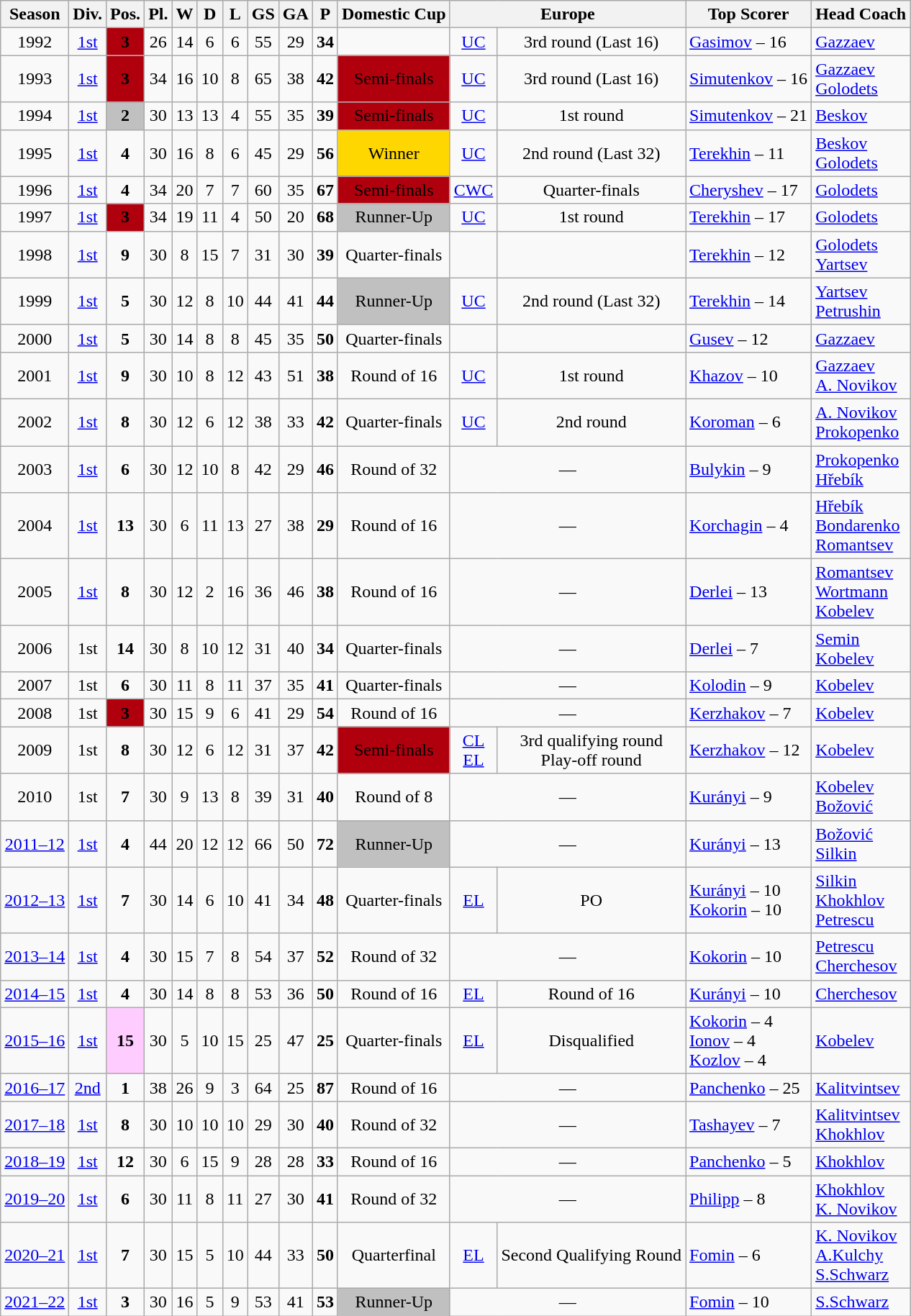<table class="wikitable mw-collapsible mw-collapsed">
<tr>
<th>Season</th>
<th>Div.</th>
<th>Pos.</th>
<th>Pl.</th>
<th>W</th>
<th>D</th>
<th>L</th>
<th>GS</th>
<th>GA</th>
<th>P</th>
<th>Domestic Cup</th>
<th colspan=2>Europe</th>
<th>Top Scorer</th>
<th>Head Coach</th>
</tr>
<tr>
<td align=center>1992</td>
<td align=center><a href='#'>1st</a></td>
<td align=center bgcolor=bronze><strong>3</strong></td>
<td align=center>26</td>
<td align=center>14</td>
<td align=center>6</td>
<td align=center>6</td>
<td align=center>55</td>
<td align=center>29</td>
<td align=center><strong>34</strong></td>
<td align=center></td>
<td align=center><a href='#'>UC</a></td>
<td align=center>3rd round (Last 16)</td>
<td align=left> <a href='#'>Gasimov</a> – 16</td>
<td align=left> <a href='#'>Gazzaev</a></td>
</tr>
<tr>
<td align=center>1993</td>
<td align=center><a href='#'>1st</a></td>
<td align=center bgcolor=bronze><strong>3</strong></td>
<td align=center>34</td>
<td align=center>16</td>
<td align=center>10</td>
<td align=center>8</td>
<td align=center>65</td>
<td align=center>38</td>
<td align=center><strong>42</strong></td>
<td align=center bgcolor=bronze>Semi-finals</td>
<td align=center><a href='#'>UC</a></td>
<td align=center>3rd round (Last 16)</td>
<td align=left>  <a href='#'>Simutenkov</a> – 16</td>
<td align=left> <a href='#'>Gazzaev</a> <br> <a href='#'>Golodets</a></td>
</tr>
<tr>
<td align=center>1994</td>
<td align=center><a href='#'>1st</a></td>
<td align=center bgcolor=silver><strong>2</strong></td>
<td align=center>30</td>
<td align=center>13</td>
<td align=center>13</td>
<td align=center>4</td>
<td align=center>55</td>
<td align=center>35</td>
<td align=center><strong>39</strong></td>
<td align=center bgcolor=bronze>Semi-finals</td>
<td align=center><a href='#'>UC</a></td>
<td align=center>1st round</td>
<td align=left> <a href='#'>Simutenkov</a> – 21</td>
<td align=left> <a href='#'>Beskov</a></td>
</tr>
<tr>
<td align=center>1995</td>
<td align=center><a href='#'>1st</a></td>
<td align=center><strong>4</strong></td>
<td align=center>30</td>
<td align=center>16</td>
<td align=center>8</td>
<td align=center>6</td>
<td align=center>45</td>
<td align=center>29</td>
<td align=center><strong>56</strong></td>
<td align=center bgcolor=gold>Winner</td>
<td align=center><a href='#'>UC</a></td>
<td align=center>2nd round (Last 32)</td>
<td align=left> <a href='#'>Terekhin</a> – 11</td>
<td align=left> <a href='#'>Beskov</a> <br> <a href='#'>Golodets</a></td>
</tr>
<tr>
<td align=center>1996</td>
<td align=center><a href='#'>1st</a></td>
<td align=center><strong>4</strong></td>
<td align=center>34</td>
<td align=center>20</td>
<td align=center>7</td>
<td align=center>7</td>
<td align=center>60</td>
<td align=center>35</td>
<td align=center><strong>67</strong></td>
<td align=center bgcolor=bronze>Semi-finals</td>
<td align=center><a href='#'>CWC</a></td>
<td align=center>Quarter-finals</td>
<td align=left> <a href='#'>Cheryshev</a> – 17</td>
<td align=left> <a href='#'>Golodets</a></td>
</tr>
<tr>
<td align=center>1997</td>
<td align=center><a href='#'>1st</a></td>
<td align=center bgcolor=bronze><strong>3</strong></td>
<td align=center>34</td>
<td align=center>19</td>
<td align=center>11</td>
<td align=center>4</td>
<td align=center>50</td>
<td align=center>20</td>
<td align=center><strong>68</strong></td>
<td align=center bgcolor=silver>Runner-Up</td>
<td align=center><a href='#'>UC</a></td>
<td align=center>1st round</td>
<td align=left> <a href='#'>Terekhin</a> – 17</td>
<td align=left> <a href='#'>Golodets</a></td>
</tr>
<tr>
<td align=center>1998</td>
<td align=center><a href='#'>1st</a></td>
<td align=center><strong>9</strong></td>
<td align=center>30</td>
<td align=center>8</td>
<td align=center>15</td>
<td align=center>7</td>
<td align=center>31</td>
<td align=center>30</td>
<td align=center><strong>39</strong></td>
<td align=center>Quarter-finals</td>
<td align=center></td>
<td align=center></td>
<td align=left> <a href='#'>Terekhin</a> – 12</td>
<td align=left> <a href='#'>Golodets</a> <br> <a href='#'>Yartsev</a></td>
</tr>
<tr>
<td align=center>1999</td>
<td align=center><a href='#'>1st</a></td>
<td align=center><strong>5</strong></td>
<td align=center>30</td>
<td align=center>12</td>
<td align=center>8</td>
<td align=center>10</td>
<td align=center>44</td>
<td align=center>41</td>
<td align=center><strong>44</strong></td>
<td align=center bgcolor=silver>Runner-Up</td>
<td align=center><a href='#'>UC</a></td>
<td align=center>2nd round (Last 32)</td>
<td align=left> <a href='#'>Terekhin</a> – 14</td>
<td align=left> <a href='#'>Yartsev</a> <br> <a href='#'>Petrushin</a></td>
</tr>
<tr>
<td align=center>2000</td>
<td align=center><a href='#'>1st</a></td>
<td align=center><strong>5</strong></td>
<td align=center>30</td>
<td align=center>14</td>
<td align=center>8</td>
<td align=center>8</td>
<td align=center>45</td>
<td align=center>35</td>
<td align=center><strong>50</strong></td>
<td align=center>Quarter-finals</td>
<td align=center></td>
<td align=center></td>
<td align=left> <a href='#'>Gusev</a> – 12</td>
<td align=left> <a href='#'>Gazzaev</a></td>
</tr>
<tr>
<td align=center>2001</td>
<td align=center><a href='#'>1st</a></td>
<td align=center><strong>9</strong></td>
<td align=center>30</td>
<td align=center>10</td>
<td align=center>8</td>
<td align=center>12</td>
<td align=center>43</td>
<td align=center>51</td>
<td align=center><strong>38</strong></td>
<td align=center>Round of 16</td>
<td align=center><a href='#'>UC</a></td>
<td align=center>1st round</td>
<td align=left> <a href='#'>Khazov</a> – 10</td>
<td align=left> <a href='#'>Gazzaev</a> <br>   <a href='#'>A. Novikov</a></td>
</tr>
<tr>
<td align=center>2002</td>
<td align=center><a href='#'>1st</a></td>
<td align=center><strong>8</strong></td>
<td align=center>30</td>
<td align=center>12</td>
<td align=center>6</td>
<td align=center>12</td>
<td align=center>38</td>
<td align=center>33</td>
<td align=center><strong>42</strong></td>
<td align=center>Quarter-finals</td>
<td align=center><a href='#'>UC</a></td>
<td align=center>2nd round</td>
<td align=left> <a href='#'>Koroman</a> – 6</td>
<td align=left> <a href='#'>A. Novikov</a> <br>  <a href='#'>Prokopenko</a></td>
</tr>
<tr>
<td align=center>2003</td>
<td align=center><a href='#'>1st</a></td>
<td align=center><strong>6</strong></td>
<td align=center>30</td>
<td align=center>12</td>
<td align=center>10</td>
<td align=center>8</td>
<td align=center>42</td>
<td align=center>29</td>
<td align=center><strong>46</strong></td>
<td align=center>Round of 32</td>
<td align=center colspan="2">—</td>
<td align=left> <a href='#'>Bulykin</a> – 9</td>
<td align=left> <a href='#'>Prokopenko</a> <br> <a href='#'>Hřebík</a></td>
</tr>
<tr>
<td align=center>2004</td>
<td align=center><a href='#'>1st</a></td>
<td align=center><strong>13</strong></td>
<td align=center>30</td>
<td align=center>6</td>
<td align=center>11</td>
<td align=center>13</td>
<td align=center>27</td>
<td align=center>38</td>
<td align=center><strong>29</strong></td>
<td align=center>Round of 16</td>
<td align=center colspan="2">—</td>
<td align=left> <a href='#'>Korchagin</a> – 4</td>
<td align=left> <a href='#'>Hřebík</a> <br> <a href='#'>Bondarenko</a> <br>  <a href='#'>Romantsev</a></td>
</tr>
<tr>
<td align=center>2005</td>
<td align=center><a href='#'>1st</a></td>
<td align=center><strong>8</strong></td>
<td align=center>30</td>
<td align=center>12</td>
<td align=center>2</td>
<td align=center>16</td>
<td align=center>36</td>
<td align=center>46</td>
<td align=center><strong>38</strong></td>
<td align=center>Round of 16</td>
<td align=center colspan="2">—</td>
<td align=left> <a href='#'>Derlei</a> – 13</td>
<td align=left> <a href='#'>Romantsev</a> <br> <a href='#'>Wortmann</a> <br> <a href='#'>Kobelev</a></td>
</tr>
<tr>
<td align=center>2006</td>
<td align=center>1st</td>
<td align=center><strong>14</strong></td>
<td align=center>30</td>
<td align=center>8</td>
<td align=center>10</td>
<td align=center>12</td>
<td align=center>31</td>
<td align=center>40</td>
<td align=center><strong>34</strong></td>
<td align=center>Quarter-finals</td>
<td align=center colspan="2">—</td>
<td align=left> <a href='#'>Derlei</a> – 7</td>
<td align=left> <a href='#'>Semin</a> <br>  <a href='#'>Kobelev</a></td>
</tr>
<tr>
<td align=center>2007</td>
<td align=center>1st</td>
<td align=center><strong>6</strong></td>
<td align=center>30</td>
<td align=center>11</td>
<td align=center>8</td>
<td align=center>11</td>
<td align=center>37</td>
<td align=center>35</td>
<td align=center><strong>41</strong></td>
<td align=center>Quarter-finals</td>
<td align=center colspan="2">—</td>
<td align=left> <a href='#'>Kolodin</a> – 9</td>
<td align=left> <a href='#'>Kobelev</a></td>
</tr>
<tr>
<td align=center>2008</td>
<td align=center>1st</td>
<td align=center bgcolor=bronze><strong>3</strong></td>
<td align=center>30</td>
<td align=center>15</td>
<td align=center>9</td>
<td align=center>6</td>
<td align=center>41</td>
<td align=center>29</td>
<td align=center><strong>54</strong></td>
<td align=center>Round of 16</td>
<td align=center colspan="2">—</td>
<td align=left> <a href='#'>Kerzhakov</a> – 7</td>
<td align=left> <a href='#'>Kobelev</a></td>
</tr>
<tr>
<td align=center>2009</td>
<td align=center>1st</td>
<td align=center><strong>8</strong></td>
<td align=center>30</td>
<td align=center>12</td>
<td align=center>6</td>
<td align=center>12</td>
<td align=center>31</td>
<td align=center>37</td>
<td align=center><strong>42</strong></td>
<td align=center bgcolor=bronze>Semi-finals</td>
<td align=center><a href='#'>CL</a><br><a href='#'>EL</a></td>
<td align=center>3rd qualifying round<br>Play-off round</td>
<td align=left> <a href='#'>Kerzhakov</a> – 12</td>
<td align=left> <a href='#'>Kobelev</a></td>
</tr>
<tr>
<td align=center>2010</td>
<td align=center>1st</td>
<td align=center><strong>7</strong></td>
<td align=center>30</td>
<td align=center>9</td>
<td align=center>13</td>
<td align=center>8</td>
<td align=center>39</td>
<td align=center>31</td>
<td align=center><strong>40</strong></td>
<td align=center>Round of 8</td>
<td align=center colspan="2">—</td>
<td align=left> <a href='#'>Kurányi</a> – 9</td>
<td align=left> <a href='#'>Kobelev</a> <br>  <a href='#'>Božović</a></td>
</tr>
<tr>
<td align=center><a href='#'>2011–12</a></td>
<td align=center><a href='#'>1st</a></td>
<td align=center><strong>4</strong></td>
<td align=center>44</td>
<td align=center>20</td>
<td align=center>12</td>
<td align=center>12</td>
<td align=center>66</td>
<td align=center>50</td>
<td align=center><strong>72</strong></td>
<td align=center bgcolor=silver>Runner-Up</td>
<td align=center colspan="2">—</td>
<td align=left> <a href='#'>Kurányi</a> – 13</td>
<td align=left> <a href='#'>Božović</a> <br> <a href='#'>Silkin</a></td>
</tr>
<tr>
<td align=center><a href='#'>2012–13</a></td>
<td align=center><a href='#'>1st</a></td>
<td align=center><strong>7</strong></td>
<td align=center>30</td>
<td align=center>14</td>
<td align=center>6</td>
<td align=center>10</td>
<td align=center>41</td>
<td align=center>34</td>
<td align=center><strong>48</strong></td>
<td align=center>Quarter-finals</td>
<td align=center><a href='#'>EL</a></td>
<td align=center>PO</td>
<td align=left> <a href='#'>Kurányi</a> – 10 <br>  <a href='#'>Kokorin</a> – 10</td>
<td align=left> <a href='#'>Silkin</a> <br>  <a href='#'>Khokhlov</a> <br>  <a href='#'>Petrescu</a></td>
</tr>
<tr>
<td align=center><a href='#'>2013–14</a></td>
<td align=center><a href='#'>1st</a></td>
<td align=center><strong>4</strong></td>
<td align=center>30</td>
<td align=center>15</td>
<td align=center>7</td>
<td align=center>8</td>
<td align=center>54</td>
<td align=center>37</td>
<td align=center><strong>52</strong></td>
<td align=center>Round of 32</td>
<td align=center colspan="2">—</td>
<td align=left> <a href='#'>Kokorin</a> – 10</td>
<td align=left> <a href='#'>Petrescu</a> <br>  <a href='#'>Cherchesov</a></td>
</tr>
<tr>
<td align=center><a href='#'>2014–15</a></td>
<td align=center><a href='#'>1st</a></td>
<td align=center><strong>4</strong></td>
<td align=center>30</td>
<td align=center>14</td>
<td align=center>8</td>
<td align=center>8</td>
<td align=center>53</td>
<td align=center>36</td>
<td align=center><strong>50</strong></td>
<td align=center>Round of 16</td>
<td align=center><a href='#'>EL</a></td>
<td align=center>Round of 16</td>
<td align=left> <a href='#'>Kurányi</a> – 10</td>
<td align=left> <a href='#'>Cherchesov</a></td>
</tr>
<tr>
<td align=center><a href='#'>2015–16</a></td>
<td align=center><a href='#'>1st</a></td>
<td align=center bgcolor=#ffccff><strong>15</strong></td>
<td align=center>30</td>
<td align=center>5</td>
<td align=center>10</td>
<td align=center>15</td>
<td align=center>25</td>
<td align=center>47</td>
<td align=center><strong>25</strong></td>
<td align=center>Quarter-finals</td>
<td align=center><a href='#'>EL</a></td>
<td align=center>Disqualified</td>
<td align=left> <a href='#'>Kokorin</a> – 4 <br> <a href='#'>Ionov</a> – 4 <br> <a href='#'>Kozlov</a> – 4</td>
<td align=left> <a href='#'>Kobelev</a></td>
</tr>
<tr>
<td align=center><a href='#'>2016–17</a></td>
<td align=center><a href='#'>2nd</a></td>
<td align=center><strong>1</strong></td>
<td align=center>38</td>
<td align=center>26</td>
<td align=center>9</td>
<td align=center>3</td>
<td align=center>64</td>
<td align=center>25</td>
<td align=center><strong>87</strong></td>
<td align=center>Round of 16</td>
<td align=center colspan="2">—</td>
<td align=left> <a href='#'>Panchenko</a> – 25</td>
<td align=left> <a href='#'>Kalitvintsev</a></td>
</tr>
<tr>
<td align=center><a href='#'>2017–18</a></td>
<td align=center><a href='#'>1st</a></td>
<td align=center><strong>8</strong></td>
<td align=center>30</td>
<td align=center>10</td>
<td align=center>10</td>
<td align=center>10</td>
<td align=center>29</td>
<td align=center>30</td>
<td align=center><strong>40</strong></td>
<td align=center>Round of 32</td>
<td align=center colspan="2">—</td>
<td align=left> <a href='#'>Tashayev</a> – 7</td>
<td align=left> <a href='#'>Kalitvintsev</a> <br>  <a href='#'>Khokhlov</a></td>
</tr>
<tr>
<td align=center><a href='#'>2018–19</a></td>
<td align=center><a href='#'>1st</a></td>
<td align=center><strong>12</strong></td>
<td align=center>30</td>
<td align=center>6</td>
<td align=center>15</td>
<td align=center>9</td>
<td align=center>28</td>
<td align=center>28</td>
<td align=center><strong>33</strong></td>
<td align=center>Round of 16</td>
<td align=center colspan="2">—</td>
<td align=left> <a href='#'>Panchenko</a> – 5</td>
<td align=left> <a href='#'>Khokhlov</a></td>
</tr>
<tr>
<td align=center><a href='#'>2019–20</a></td>
<td align=center><a href='#'>1st</a></td>
<td align=center><strong>6</strong></td>
<td align=center>30</td>
<td align=center>11</td>
<td align=center>8</td>
<td align=center>11</td>
<td align=center>27</td>
<td align=center>30</td>
<td align=center><strong>41</strong></td>
<td align=center>Round of 32</td>
<td align=center colspan="2">—</td>
<td align=left> <a href='#'>Philipp</a> – 8</td>
<td align=left> <a href='#'>Khokhlov</a> <br>  <a href='#'>K. Novikov</a></td>
</tr>
<tr>
<td align=center><a href='#'>2020–21</a></td>
<td align=center><a href='#'>1st</a></td>
<td align=center><strong>7</strong></td>
<td align=center>30</td>
<td align=center>15</td>
<td align=center>5</td>
<td align=center>10</td>
<td align=center>44</td>
<td align=center>33</td>
<td align=center><strong>50</strong></td>
<td align=center>Quarterfinal</td>
<td align=center><a href='#'>EL</a></td>
<td align=center>Second Qualifying Round</td>
<td align=left> <a href='#'>Fomin</a> – 6</td>
<td align=left> <a href='#'>K. Novikov</a> <br>  <a href='#'>A.Kulchy</a> <br>  <a href='#'>S.Schwarz</a></td>
</tr>
<tr>
<td align=center><a href='#'>2021–22</a></td>
<td align=center><a href='#'>1st</a></td>
<td align=center><strong>3</strong></td>
<td align=center>30</td>
<td align=center>16</td>
<td align=center>5</td>
<td align=center>9</td>
<td align=center>53</td>
<td align=center>41</td>
<td align=center><strong>53</strong></td>
<td align=center bgcolor=silver>Runner-Up</td>
<td align=center colspan="2">—</td>
<td align=left> <a href='#'>Fomin</a> – 10</td>
<td align=left> <a href='#'>S.Schwarz</a></td>
</tr>
</table>
